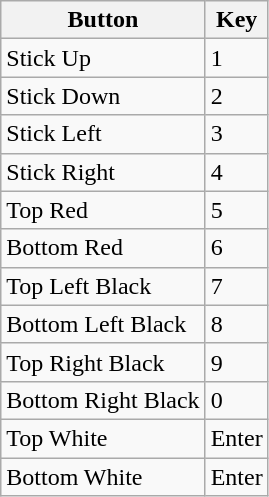<table class="wikitable">
<tr>
<th>Button</th>
<th>Key</th>
</tr>
<tr>
<td>Stick Up</td>
<td>1</td>
</tr>
<tr>
<td>Stick Down</td>
<td>2</td>
</tr>
<tr>
<td>Stick Left</td>
<td>3</td>
</tr>
<tr>
<td>Stick Right</td>
<td>4</td>
</tr>
<tr>
<td>Top Red</td>
<td>5</td>
</tr>
<tr>
<td>Bottom Red</td>
<td>6</td>
</tr>
<tr>
<td>Top Left Black</td>
<td>7</td>
</tr>
<tr>
<td>Bottom Left Black</td>
<td>8</td>
</tr>
<tr>
<td>Top Right Black</td>
<td>9</td>
</tr>
<tr>
<td>Bottom Right Black</td>
<td>0</td>
</tr>
<tr>
<td>Top White</td>
<td>Enter</td>
</tr>
<tr>
<td>Bottom White</td>
<td>Enter</td>
</tr>
</table>
